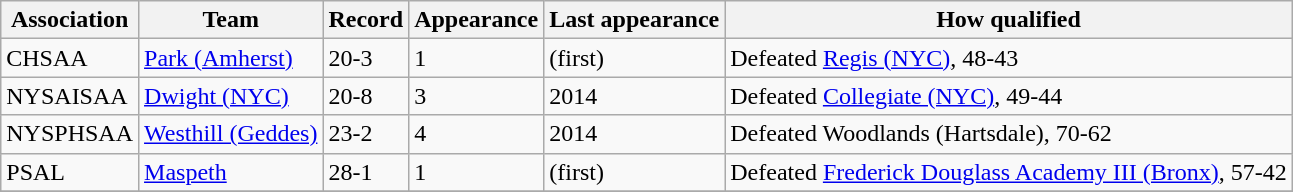<table class="wikitable sortable" style="text-align:left;">
<tr>
<th>Association</th>
<th>Team</th>
<th>Record</th>
<th data-sort-type="number">Appearance</th>
<th>Last appearance</th>
<th>How qualified</th>
</tr>
<tr>
<td>CHSAA</td>
<td><a href='#'>Park (Amherst)</a></td>
<td>20-3</td>
<td>1</td>
<td>(first)</td>
<td>Defeated <a href='#'>Regis (NYC)</a>, 48-43</td>
</tr>
<tr>
<td>NYSAISAA</td>
<td><a href='#'>Dwight (NYC)</a></td>
<td>20-8</td>
<td>3</td>
<td>2014</td>
<td>Defeated <a href='#'>Collegiate (NYC)</a>, 49-44</td>
</tr>
<tr>
<td>NYSPHSAA</td>
<td><a href='#'>Westhill (Geddes)</a></td>
<td>23-2</td>
<td>4</td>
<td>2014</td>
<td>Defeated Woodlands (Hartsdale), 70-62</td>
</tr>
<tr>
<td>PSAL</td>
<td><a href='#'>Maspeth</a></td>
<td>28-1</td>
<td>1</td>
<td>(first)</td>
<td>Defeated <a href='#'>Frederick Douglass Academy III (Bronx)</a>, 57-42</td>
</tr>
<tr>
</tr>
</table>
